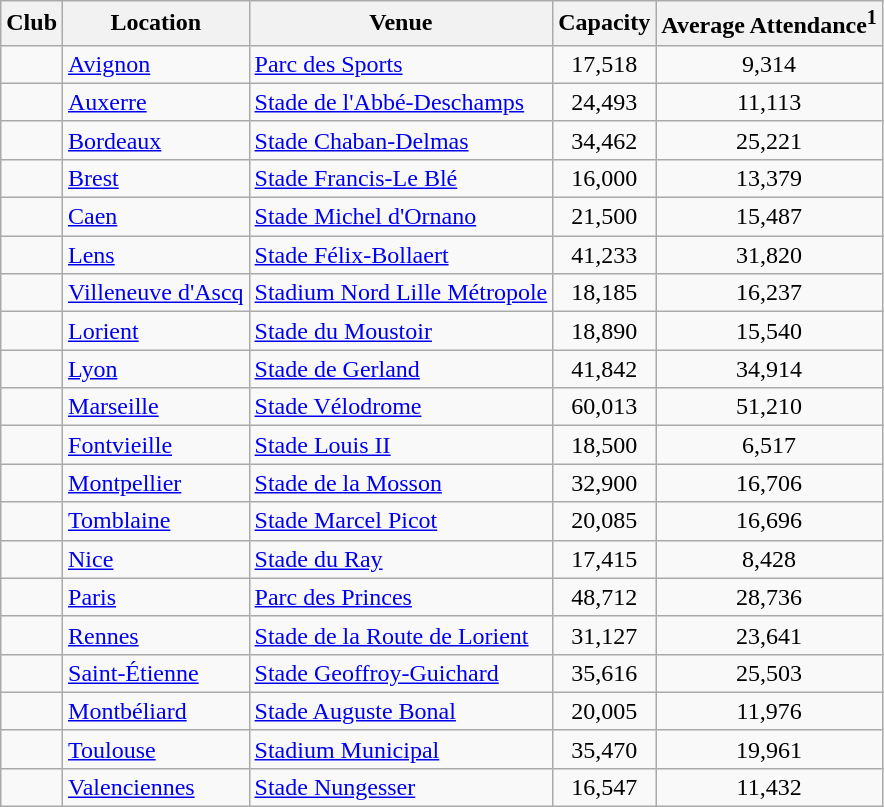<table class="wikitable sortable">
<tr>
<th>Club</th>
<th>Location</th>
<th>Venue</th>
<th>Capacity</th>
<th>Average Attendance<sup>1</sup></th>
</tr>
<tr>
<td></td>
<td><a href='#'>Avignon</a></td>
<td><a href='#'>Parc des Sports</a></td>
<td align="center">17,518</td>
<td align="center">9,314</td>
</tr>
<tr>
<td></td>
<td><a href='#'>Auxerre</a></td>
<td><a href='#'>Stade de l'Abbé-Deschamps</a></td>
<td align="center">24,493</td>
<td align="center">11,113</td>
</tr>
<tr>
<td></td>
<td><a href='#'>Bordeaux</a></td>
<td><a href='#'>Stade Chaban-Delmas</a></td>
<td align="center">34,462</td>
<td align="center">25,221</td>
</tr>
<tr>
<td></td>
<td><a href='#'>Brest</a></td>
<td><a href='#'>Stade Francis-Le Blé</a></td>
<td align="center">16,000</td>
<td align="center">13,379</td>
</tr>
<tr>
<td></td>
<td><a href='#'>Caen</a></td>
<td><a href='#'>Stade Michel d'Ornano</a></td>
<td align="center">21,500</td>
<td align="center">15,487</td>
</tr>
<tr>
<td></td>
<td><a href='#'>Lens</a></td>
<td><a href='#'>Stade Félix-Bollaert</a></td>
<td align="center">41,233</td>
<td align="center">31,820</td>
</tr>
<tr>
<td></td>
<td><a href='#'>Villeneuve d'Ascq</a></td>
<td><a href='#'>Stadium Nord Lille Métropole</a></td>
<td align="center">18,185</td>
<td align="center">16,237</td>
</tr>
<tr>
<td></td>
<td><a href='#'>Lorient</a></td>
<td><a href='#'>Stade du Moustoir</a></td>
<td align="center">18,890</td>
<td align="center">15,540</td>
</tr>
<tr>
<td></td>
<td><a href='#'>Lyon</a></td>
<td><a href='#'>Stade de Gerland</a></td>
<td align="center">41,842</td>
<td align="center">34,914</td>
</tr>
<tr>
<td></td>
<td><a href='#'>Marseille</a></td>
<td><a href='#'>Stade Vélodrome</a></td>
<td align="center">60,013</td>
<td align="center">51,210</td>
</tr>
<tr>
<td></td>
<td><a href='#'>Fontvieille</a></td>
<td><a href='#'>Stade Louis II</a></td>
<td align="center">18,500</td>
<td align="center">6,517</td>
</tr>
<tr>
<td></td>
<td><a href='#'>Montpellier</a></td>
<td><a href='#'>Stade de la Mosson</a></td>
<td align="center">32,900</td>
<td align="center">16,706</td>
</tr>
<tr>
<td></td>
<td><a href='#'>Tomblaine</a></td>
<td><a href='#'>Stade Marcel Picot</a></td>
<td align="center">20,085</td>
<td align="center">16,696</td>
</tr>
<tr>
<td></td>
<td><a href='#'>Nice</a></td>
<td><a href='#'>Stade du Ray</a></td>
<td align="center">17,415</td>
<td align="center">8,428</td>
</tr>
<tr>
<td></td>
<td><a href='#'>Paris</a></td>
<td><a href='#'>Parc des Princes</a></td>
<td align="center">48,712</td>
<td align="center">28,736</td>
</tr>
<tr>
<td></td>
<td><a href='#'>Rennes</a></td>
<td><a href='#'>Stade de la Route de Lorient</a></td>
<td align="center">31,127</td>
<td align="center">23,641</td>
</tr>
<tr>
<td></td>
<td><a href='#'>Saint-Étienne</a></td>
<td><a href='#'>Stade Geoffroy-Guichard</a></td>
<td align="center">35,616</td>
<td align="center">25,503</td>
</tr>
<tr>
<td></td>
<td><a href='#'>Montbéliard</a></td>
<td><a href='#'>Stade Auguste Bonal</a></td>
<td align="center">20,005</td>
<td align="center">11,976</td>
</tr>
<tr>
<td></td>
<td><a href='#'>Toulouse</a></td>
<td><a href='#'>Stadium Municipal</a></td>
<td align="center">35,470</td>
<td align="center">19,961</td>
</tr>
<tr>
<td></td>
<td><a href='#'>Valenciennes</a></td>
<td><a href='#'>Stade Nungesser</a></td>
<td align="center">16,547</td>
<td align="center">11,432</td>
</tr>
</table>
